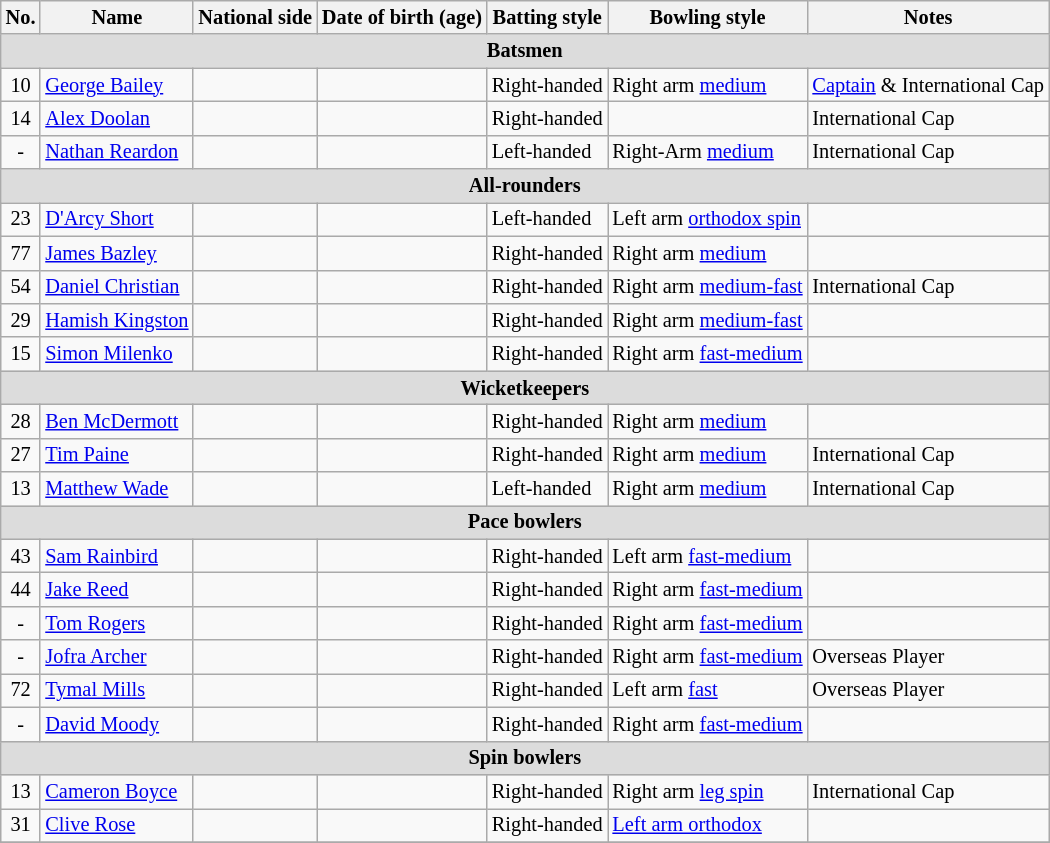<table class="wikitable"  style="font-size:85%;">
<tr>
<th>No.</th>
<th>Name</th>
<th>National side</th>
<th>Date of birth (age)</th>
<th>Batting style</th>
<th>Bowling style</th>
<th>Notes</th>
</tr>
<tr>
<th colspan="7"  style="background:#dcdcdc; text-align:center;">Batsmen</th>
</tr>
<tr>
<td style="text-align:center">10</td>
<td><a href='#'>George Bailey</a></td>
<td></td>
<td></td>
<td>Right-handed</td>
<td>Right arm <a href='#'>medium</a></td>
<td><a href='#'>Captain</a> & International Cap</td>
</tr>
<tr>
<td style="text-align:center">14</td>
<td><a href='#'>Alex Doolan</a></td>
<td></td>
<td></td>
<td>Right-handed</td>
<td></td>
<td>International Cap</td>
</tr>
<tr>
<td style="text-align:center">-</td>
<td><a href='#'>Nathan Reardon</a></td>
<td></td>
<td></td>
<td>Left-handed</td>
<td>Right-Arm <a href='#'>medium</a></td>
<td>International Cap</td>
</tr>
<tr>
<th colspan="7"  style="background:#dcdcdc; text-align:center;">All-rounders</th>
</tr>
<tr>
<td style="text-align:center">23</td>
<td><a href='#'>D'Arcy Short</a></td>
<td></td>
<td></td>
<td>Left-handed</td>
<td>Left arm <a href='#'>orthodox spin</a></td>
<td></td>
</tr>
<tr>
<td style="text-align:center">77</td>
<td><a href='#'>James Bazley</a></td>
<td></td>
<td></td>
<td>Right-handed</td>
<td>Right arm <a href='#'>medium</a></td>
<td></td>
</tr>
<tr>
<td style="text-align:center">54</td>
<td><a href='#'>Daniel Christian</a></td>
<td></td>
<td></td>
<td>Right-handed</td>
<td>Right arm <a href='#'>medium-fast</a></td>
<td>International Cap</td>
</tr>
<tr>
<td style="text-align:center">29</td>
<td><a href='#'>Hamish Kingston</a></td>
<td></td>
<td></td>
<td>Right-handed</td>
<td>Right arm <a href='#'>medium-fast</a></td>
<td></td>
</tr>
<tr>
<td style="text-align:center">15</td>
<td><a href='#'>Simon Milenko</a></td>
<td></td>
<td></td>
<td>Right-handed</td>
<td>Right arm <a href='#'>fast-medium</a></td>
<td></td>
</tr>
<tr>
<th colspan="7"  style="background:#dcdcdc; text-align:center;">Wicketkeepers</th>
</tr>
<tr>
<td style="text-align:center">28</td>
<td><a href='#'>Ben McDermott</a></td>
<td></td>
<td></td>
<td>Right-handed</td>
<td>Right arm <a href='#'>medium</a></td>
<td></td>
</tr>
<tr>
<td style="text-align:center">27</td>
<td><a href='#'>Tim Paine</a></td>
<td></td>
<td></td>
<td>Right-handed</td>
<td>Right arm <a href='#'>medium</a></td>
<td>International Cap</td>
</tr>
<tr>
<td style="text-align:center">13</td>
<td><a href='#'>Matthew Wade</a></td>
<td></td>
<td></td>
<td>Left-handed</td>
<td>Right arm <a href='#'>medium</a></td>
<td>International Cap</td>
</tr>
<tr>
<th colspan="7"  style="background:#dcdcdc; text-align:center;">Pace bowlers</th>
</tr>
<tr>
<td style="text-align:center">43</td>
<td><a href='#'>Sam Rainbird</a></td>
<td></td>
<td></td>
<td>Right-handed</td>
<td>Left arm <a href='#'>fast-medium</a></td>
<td></td>
</tr>
<tr>
<td style="text-align:center">44</td>
<td><a href='#'>Jake Reed</a></td>
<td></td>
<td></td>
<td>Right-handed</td>
<td>Right arm <a href='#'>fast-medium</a></td>
<td></td>
</tr>
<tr>
<td style="text-align:center">-</td>
<td><a href='#'>Tom Rogers</a></td>
<td></td>
<td></td>
<td>Right-handed</td>
<td>Right arm <a href='#'>fast-medium</a></td>
<td></td>
</tr>
<tr>
<td style="text-align:center">-</td>
<td><a href='#'>Jofra Archer</a></td>
<td></td>
<td></td>
<td>Right-handed</td>
<td>Right arm <a href='#'>fast-medium</a></td>
<td>Overseas Player</td>
</tr>
<tr>
<td style="text-align:center">72</td>
<td><a href='#'>Tymal Mills</a></td>
<td></td>
<td></td>
<td>Right-handed</td>
<td>Left arm <a href='#'>fast</a></td>
<td>Overseas Player</td>
</tr>
<tr>
<td style="text-align:center">-</td>
<td><a href='#'>David Moody</a></td>
<td></td>
<td></td>
<td>Right-handed</td>
<td>Right arm <a href='#'>fast-medium</a></td>
<td></td>
</tr>
<tr>
<th colspan="7"  style="background:#dcdcdc; text-align:center;">Spin bowlers</th>
</tr>
<tr>
<td style="text-align:center">13</td>
<td><a href='#'>Cameron Boyce</a></td>
<td></td>
<td></td>
<td>Right-handed</td>
<td>Right arm <a href='#'>leg spin</a></td>
<td>International Cap</td>
</tr>
<tr>
<td style="text-align:center">31</td>
<td><a href='#'>Clive Rose</a></td>
<td></td>
<td></td>
<td>Right-handed</td>
<td><a href='#'>Left arm orthodox</a></td>
<td></td>
</tr>
<tr>
</tr>
</table>
